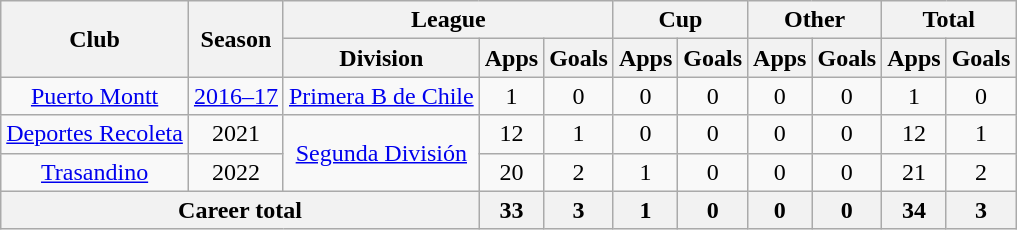<table class=wikitable style=text-align:center>
<tr>
<th rowspan=2>Club</th>
<th rowspan=2>Season</th>
<th colspan=3>League</th>
<th colspan=2>Cup</th>
<th colspan=2>Other</th>
<th colspan=2>Total</th>
</tr>
<tr>
<th>Division</th>
<th>Apps</th>
<th>Goals</th>
<th>Apps</th>
<th>Goals</th>
<th>Apps</th>
<th>Goals</th>
<th>Apps</th>
<th>Goals</th>
</tr>
<tr>
<td><a href='#'>Puerto Montt</a></td>
<td><a href='#'>2016–17</a></td>
<td><a href='#'>Primera B de Chile</a></td>
<td>1</td>
<td>0</td>
<td>0</td>
<td>0</td>
<td>0</td>
<td>0</td>
<td>1</td>
<td>0</td>
</tr>
<tr>
<td><a href='#'>Deportes Recoleta</a></td>
<td>2021</td>
<td rowspan=2><a href='#'>Segunda División</a></td>
<td>12</td>
<td>1</td>
<td>0</td>
<td>0</td>
<td>0</td>
<td>0</td>
<td>12</td>
<td>1</td>
</tr>
<tr>
<td><a href='#'>Trasandino</a></td>
<td>2022</td>
<td>20</td>
<td>2</td>
<td>1</td>
<td>0</td>
<td>0</td>
<td>0</td>
<td>21</td>
<td>2</td>
</tr>
<tr>
<th colspan=3><strong>Career total</strong></th>
<th>33</th>
<th>3</th>
<th>1</th>
<th>0</th>
<th>0</th>
<th>0</th>
<th>34</th>
<th>3</th>
</tr>
</table>
